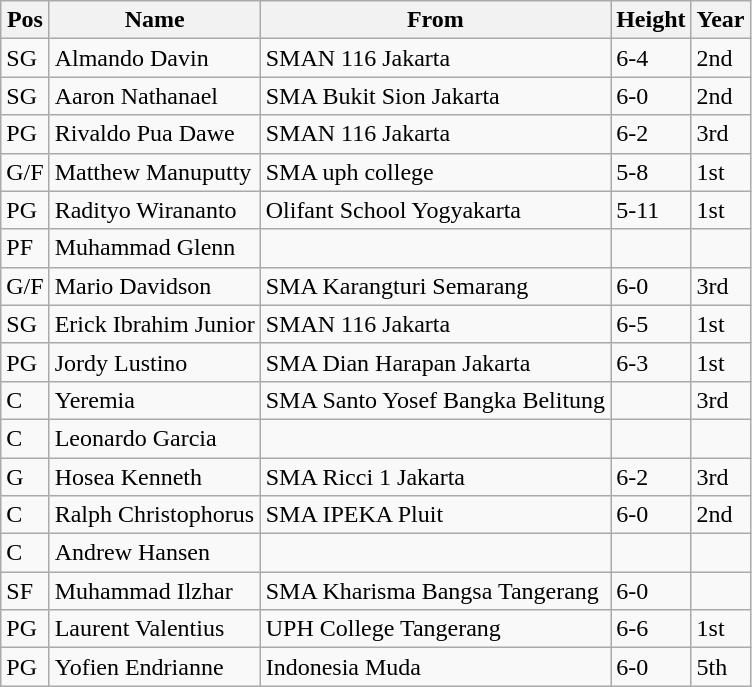<table class="wikitable sortable">
<tr>
<th>Pos</th>
<th>Name</th>
<th>From</th>
<th>Height</th>
<th>Year</th>
</tr>
<tr>
<td>SG</td>
<td>Almando Davin</td>
<td>SMAN 116 Jakarta</td>
<td>6-4</td>
<td>2nd</td>
</tr>
<tr>
<td>SG</td>
<td>Aaron Nathanael</td>
<td>SMA Bukit Sion Jakarta</td>
<td>6-0</td>
<td>2nd</td>
</tr>
<tr>
<td>PG</td>
<td>Rivaldo Pua Dawe</td>
<td>SMAN 116 Jakarta</td>
<td>6-2</td>
<td>3rd</td>
</tr>
<tr>
<td>G/F</td>
<td>Matthew Manuputty</td>
<td>SMA uph college</td>
<td>5-8</td>
<td>1st</td>
</tr>
<tr>
<td>PG</td>
<td>Radityo Wirananto</td>
<td>Olifant School Yogyakarta</td>
<td>5-11</td>
<td>1st</td>
</tr>
<tr>
<td>PF</td>
<td>Muhammad Glenn</td>
<td></td>
<td></td>
<td></td>
</tr>
<tr>
<td>G/F</td>
<td>Mario Davidson</td>
<td>SMA Karangturi Semarang</td>
<td>6-0</td>
<td>3rd</td>
</tr>
<tr>
<td>SG</td>
<td>Erick Ibrahim Junior</td>
<td>SMAN 116 Jakarta</td>
<td>6-5</td>
<td>1st</td>
</tr>
<tr>
<td>PG</td>
<td>Jordy Lustino</td>
<td>SMA Dian Harapan Jakarta</td>
<td>6-3</td>
<td>1st</td>
</tr>
<tr>
<td>C</td>
<td>Yeremia</td>
<td>SMA Santo Yosef Bangka Belitung</td>
<td></td>
<td>3rd</td>
</tr>
<tr>
<td>C</td>
<td>Leonardo Garcia</td>
<td></td>
<td></td>
<td></td>
</tr>
<tr>
<td>G</td>
<td>Hosea Kenneth</td>
<td>SMA Ricci 1 Jakarta</td>
<td>6-2</td>
<td>3rd</td>
</tr>
<tr>
<td>C</td>
<td>Ralph Christophorus</td>
<td>SMA IPEKA Pluit</td>
<td>6-0</td>
<td>2nd</td>
</tr>
<tr>
<td>C</td>
<td>Andrew Hansen</td>
<td></td>
<td></td>
<td></td>
</tr>
<tr>
<td>SF</td>
<td>Muhammad Ilzhar</td>
<td>SMA Kharisma Bangsa Tangerang</td>
<td>6-0</td>
<td></td>
</tr>
<tr>
<td>PG</td>
<td>Laurent Valentius</td>
<td>UPH College Tangerang</td>
<td>6-6</td>
<td>1st</td>
</tr>
<tr>
<td>PG</td>
<td>Yofien Endrianne</td>
<td>Indonesia Muda</td>
<td>6-0</td>
<td>5th</td>
</tr>
</table>
